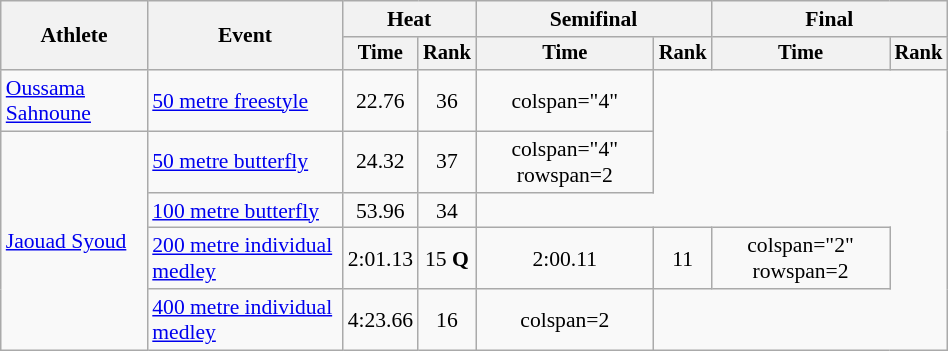<table class="wikitable" style="text-align:center; font-size:90%; width:50%;">
<tr>
<th rowspan="2">Athlete</th>
<th rowspan="2">Event</th>
<th colspan="2">Heat</th>
<th colspan="2">Semifinal</th>
<th colspan="2">Final</th>
</tr>
<tr style="font-size:95%">
<th>Time</th>
<th>Rank</th>
<th>Time</th>
<th>Rank</th>
<th>Time</th>
<th>Rank</th>
</tr>
<tr>
<td align=left><a href='#'>Oussama Sahnoune</a></td>
<td align=left><a href='#'>50 metre freestyle</a></td>
<td>22.76</td>
<td>36</td>
<td>colspan="4" </td>
</tr>
<tr>
<td align=left rowspan=4><a href='#'>Jaouad Syoud</a></td>
<td align=left><a href='#'>50 metre butterfly</a></td>
<td>24.32</td>
<td>37</td>
<td>colspan="4" rowspan=2</td>
</tr>
<tr>
<td align=left><a href='#'>100 metre butterfly</a></td>
<td>53.96</td>
<td>34</td>
</tr>
<tr>
<td align=left><a href='#'>200 metre individual medley</a></td>
<td>2:01.13</td>
<td>15 <strong>Q</strong></td>
<td>2:00.11</td>
<td>11</td>
<td>colspan="2" rowspan=2 </td>
</tr>
<tr>
<td align=left><a href='#'>400 metre individual medley</a></td>
<td>4:23.66</td>
<td>16</td>
<td>colspan=2 </td>
</tr>
</table>
